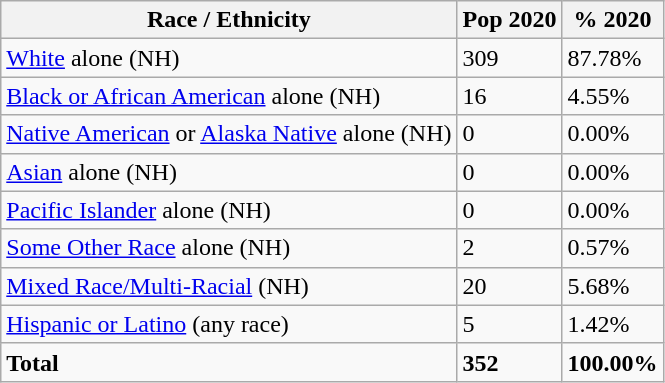<table class="wikitable">
<tr>
<th>Race / Ethnicity</th>
<th>Pop 2020</th>
<th>% 2020</th>
</tr>
<tr>
<td><a href='#'>White</a> alone (NH)</td>
<td>309</td>
<td>87.78%</td>
</tr>
<tr>
<td><a href='#'>Black or African American</a> alone (NH)</td>
<td>16</td>
<td>4.55%</td>
</tr>
<tr>
<td><a href='#'>Native American</a> or <a href='#'>Alaska Native</a> alone (NH)</td>
<td>0</td>
<td>0.00%</td>
</tr>
<tr>
<td><a href='#'>Asian</a> alone (NH)</td>
<td>0</td>
<td>0.00%</td>
</tr>
<tr>
<td><a href='#'>Pacific Islander</a> alone (NH)</td>
<td>0</td>
<td>0.00%</td>
</tr>
<tr>
<td><a href='#'>Some Other Race</a> alone (NH)</td>
<td>2</td>
<td>0.57%</td>
</tr>
<tr>
<td><a href='#'>Mixed Race/Multi-Racial</a> (NH)</td>
<td>20</td>
<td>5.68%</td>
</tr>
<tr>
<td><a href='#'>Hispanic or Latino</a> (any race)</td>
<td>5</td>
<td>1.42%</td>
</tr>
<tr>
<td><strong>Total</strong></td>
<td><strong>352</strong></td>
<td><strong>100.00%</strong></td>
</tr>
</table>
